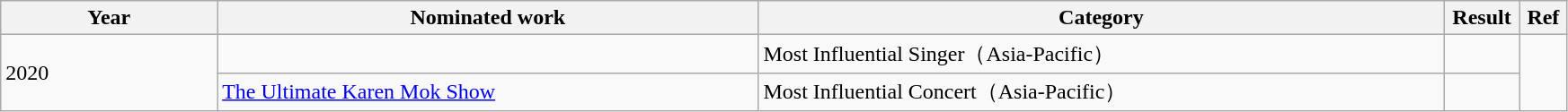<table class="wikitable"  width="92%">
<tr>
<th width="12%">Year</th>
<th width="30%">Nominated work</th>
<th width="38%">Category</th>
<th width="3%">Result</th>
<th width="2%">Ref</th>
</tr>
<tr>
<td rowspan=2>2020</td>
<td></td>
<td>Most Influential Singer（Asia-Pacific）</td>
<td></td>
<td rowspan=2></td>
</tr>
<tr>
<td><a href='#'>The Ultimate Karen Mok Show</a></td>
<td>Most Influential Concert（Asia-Pacific）</td>
<td></td>
</tr>
</table>
